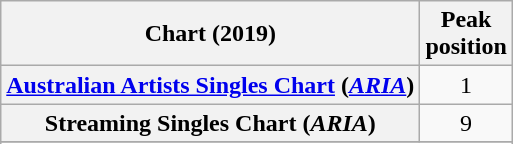<table class="wikitable sortable plainrowheaders" style="text-align:center">
<tr>
<th scope="col">Chart (2019)</th>
<th scope="col">Peak<br> position</th>
</tr>
<tr>
<th scope="row"><a href='#'>Australian Artists Singles Chart</a> (<em><a href='#'>ARIA</a></em>)</th>
<td>1</td>
</tr>
<tr>
<th scope="row">Streaming Singles Chart (<em>ARIA</em>)</th>
<td>9</td>
</tr>
<tr>
</tr>
<tr>
</tr>
</table>
